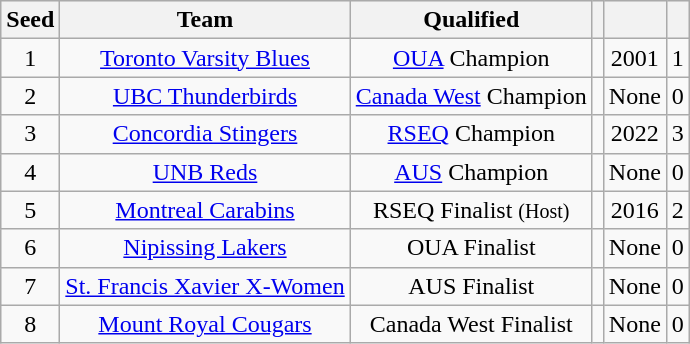<table class="wikitable sortable" style="text-align: center;">
<tr bgcolor="#efefef" align=center>
<th align=left>Seed</th>
<th align=left>Team</th>
<th align=left>Qualified</th>
<th align=left></th>
<th align=left></th>
<th align=left></th>
</tr>
<tr align=center>
<td>1</td>
<td><a href='#'>Toronto Varsity Blues</a></td>
<td><a href='#'>OUA</a> Champion</td>
<td></td>
<td>2001</td>
<td>1</td>
</tr>
<tr align=center>
<td>2</td>
<td><a href='#'>UBC Thunderbirds</a></td>
<td><a href='#'>Canada West</a> Champion</td>
<td></td>
<td>None</td>
<td>0</td>
</tr>
<tr align=center>
<td>3</td>
<td><a href='#'>Concordia Stingers</a></td>
<td><a href='#'>RSEQ</a> Champion</td>
<td></td>
<td>2022</td>
<td>3</td>
</tr>
<tr align=center>
<td>4</td>
<td><a href='#'>UNB Reds</a></td>
<td><a href='#'>AUS</a> Champion</td>
<td></td>
<td>None</td>
<td>0</td>
</tr>
<tr align=center>
<td>5</td>
<td><a href='#'>Montreal Carabins</a></td>
<td>RSEQ Finalist <small>(Host)</small></td>
<td></td>
<td>2016</td>
<td>2</td>
</tr>
<tr align=center>
<td>6</td>
<td><a href='#'>Nipissing Lakers</a></td>
<td>OUA Finalist</td>
<td></td>
<td>None</td>
<td>0</td>
</tr>
<tr align=center>
<td>7</td>
<td><a href='#'>St. Francis Xavier X-Women</a></td>
<td>AUS Finalist</td>
<td></td>
<td>None</td>
<td>0</td>
</tr>
<tr align=center>
<td>8</td>
<td><a href='#'>Mount Royal Cougars</a></td>
<td>Canada West Finalist</td>
<td></td>
<td>None</td>
<td>0</td>
</tr>
</table>
